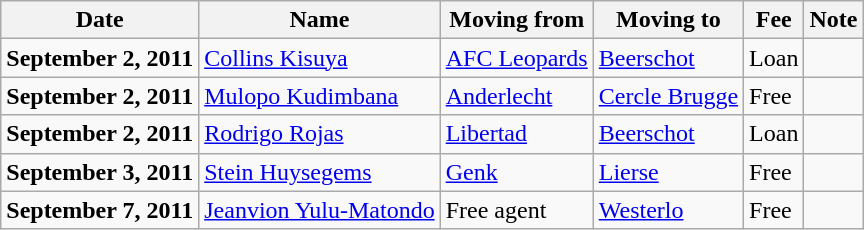<table class="wikitable sortable">
<tr>
<th>Date</th>
<th>Name</th>
<th>Moving from</th>
<th>Moving to</th>
<th>Fee</th>
<th>Note</th>
</tr>
<tr>
<td><strong>September 2, 2011</strong></td>
<td> <a href='#'>Collins Kisuya</a></td>
<td> <a href='#'>AFC Leopards</a></td>
<td> <a href='#'>Beerschot</a></td>
<td>Loan </td>
<td></td>
</tr>
<tr>
<td><strong>September 2, 2011</strong></td>
<td> <a href='#'>Mulopo Kudimbana</a></td>
<td> <a href='#'>Anderlecht</a></td>
<td> <a href='#'>Cercle Brugge</a></td>
<td>Free </td>
<td align=center></td>
</tr>
<tr>
<td><strong>September 2, 2011</strong></td>
<td> <a href='#'>Rodrigo Rojas</a></td>
<td> <a href='#'>Libertad</a></td>
<td> <a href='#'>Beerschot</a></td>
<td>Loan </td>
<td></td>
</tr>
<tr>
<td><strong>September 3, 2011</strong></td>
<td> <a href='#'>Stein Huysegems</a></td>
<td> <a href='#'>Genk</a></td>
<td> <a href='#'>Lierse</a></td>
<td>Free </td>
<td></td>
</tr>
<tr>
<td><strong>September 7, 2011</strong></td>
<td> <a href='#'>Jeanvion Yulu-Matondo</a></td>
<td>Free agent</td>
<td> <a href='#'>Westerlo</a></td>
<td>Free </td>
<td></td>
</tr>
</table>
